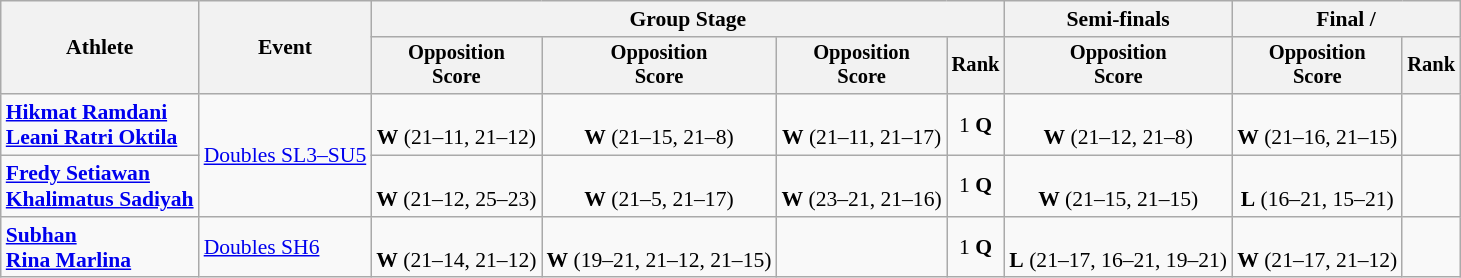<table class="wikitable" style="font-size:90%; text-align:center">
<tr>
<th rowspan=2>Athlete</th>
<th rowspan=2>Event</th>
<th colspan=4>Group Stage</th>
<th>Semi-finals</th>
<th colspan=2>Final / </th>
</tr>
<tr style="font-size:95%">
<th>Opposition<br>Score</th>
<th>Opposition<br>Score</th>
<th>Opposition<br>Score</th>
<th>Rank</th>
<th>Opposition<br>Score</th>
<th>Opposition<br>Score</th>
<th>Rank</th>
</tr>
<tr>
<td align=left><strong><a href='#'>Hikmat Ramdani</a><br><a href='#'>Leani Ratri Oktila</a></strong></td>
<td align=left rowspan=2><a href='#'>Doubles SL3–SU5</a></td>
<td><br><strong>W</strong> (21–11, 21–12)</td>
<td><br><strong>W</strong> (21–15, 21–8)</td>
<td><br><strong>W</strong> (21–11, 21–17)</td>
<td>1 <strong>Q</strong></td>
<td><br><strong>W</strong> (21–12, 21–8)</td>
<td><br><strong>W</strong> (21–16, 21–15)</td>
<td></td>
</tr>
<tr>
<td align=left><strong><a href='#'>Fredy Setiawan</a><br><a href='#'>Khalimatus Sadiyah</a></strong></td>
<td><br><strong>W</strong> (21–12, 25–23)</td>
<td><br><strong>W</strong> (21–5, 21–17)</td>
<td><br><strong>W</strong> (23–21, 21–16)</td>
<td>1 <strong>Q</strong></td>
<td><br><strong>W</strong> (21–15, 21–15)</td>
<td><br> <strong>L</strong> (16–21, 15–21)</td>
<td></td>
</tr>
<tr>
<td align=left><strong><a href='#'>Subhan</a><br><a href='#'>Rina Marlina</a></strong></td>
<td align=left><a href='#'>Doubles SH6</a></td>
<td><br><strong>W</strong> (21–14, 21–12)</td>
<td><br><strong>W</strong> (19–21, 21–12, 21–15)</td>
<td></td>
<td>1 <strong>Q</strong></td>
<td><br><strong>L</strong> (21–17, 16–21, 19–21)</td>
<td><br><strong>W</strong> (21–17, 21–12)</td>
<td></td>
</tr>
</table>
